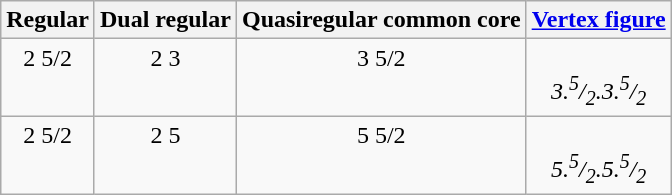<table class="wikitable">
<tr>
<th>Regular</th>
<th>Dual regular</th>
<th>Quasiregular common core</th>
<th><a href='#'>Vertex figure</a></th>
</tr>
<tr valign=top align=center>
<td>2 5/2</td>
<td>2 3</td>
<td>3 5/2</td>
<td><br><em>3.<sup>5</sup>/<sub>2</sub>.3.<sup>5</sup>/<sub>2</sub></em></td>
</tr>
<tr valign=top align=center>
<td>2 5/2</td>
<td>2 5</td>
<td>5 5/2</td>
<td><br><em>5.<sup>5</sup>/<sub>2</sub>.5.<sup>5</sup>/<sub>2</sub></em></td>
</tr>
</table>
